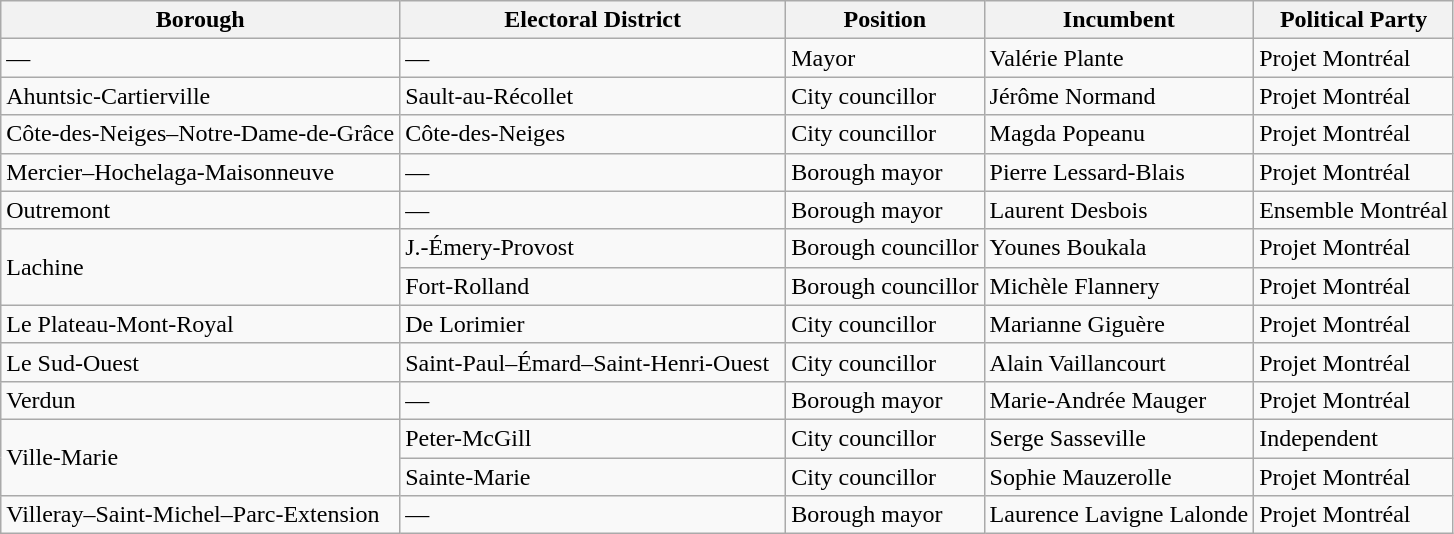<table class="wikitable">
<tr>
<th>Borough</th>
<th width="250px">Electoral District</th>
<th>Position</th>
<th>Incumbent</th>
<th>Political Party</th>
</tr>
<tr>
<td>—</td>
<td>—</td>
<td>Mayor</td>
<td>Valérie Plante</td>
<td>Projet Montréal</td>
</tr>
<tr>
<td>Ahuntsic-Cartierville</td>
<td>Sault-au-Récollet</td>
<td>City councillor</td>
<td>Jérôme Normand</td>
<td>Projet Montréal</td>
</tr>
<tr>
<td>Côte-des-Neiges–Notre-Dame-de-Grâce</td>
<td>Côte-des-Neiges</td>
<td>City councillor</td>
<td>Magda Popeanu</td>
<td>Projet Montréal</td>
</tr>
<tr>
<td>Mercier–Hochelaga-Maisonneuve</td>
<td>—</td>
<td>Borough mayor</td>
<td>Pierre Lessard-Blais</td>
<td>Projet Montréal</td>
</tr>
<tr>
<td>Outremont</td>
<td>—</td>
<td>Borough mayor</td>
<td>Laurent Desbois</td>
<td>Ensemble Montréal</td>
</tr>
<tr>
<td rowspan="2">Lachine</td>
<td>J.-Émery-Provost</td>
<td>Borough councillor</td>
<td>Younes Boukala</td>
<td>Projet Montréal</td>
</tr>
<tr>
<td>Fort-Rolland</td>
<td>Borough councillor</td>
<td>Michèle Flannery</td>
<td>Projet Montréal</td>
</tr>
<tr>
<td>Le Plateau-Mont-Royal</td>
<td>De Lorimier</td>
<td>City councillor</td>
<td>Marianne Giguère</td>
<td>Projet Montréal</td>
</tr>
<tr>
<td>Le Sud-Ouest</td>
<td>Saint-Paul–Émard–Saint-Henri-Ouest</td>
<td>City councillor</td>
<td>Alain Vaillancourt</td>
<td>Projet Montréal</td>
</tr>
<tr>
<td>Verdun</td>
<td>—</td>
<td>Borough mayor</td>
<td>Marie-Andrée Mauger</td>
<td>Projet Montréal</td>
</tr>
<tr>
<td rowspan="2">Ville-Marie</td>
<td>Peter-McGill</td>
<td>City councillor</td>
<td>Serge Sasseville</td>
<td>Independent</td>
</tr>
<tr>
<td>Sainte-Marie</td>
<td>City councillor</td>
<td>Sophie Mauzerolle</td>
<td>Projet Montréal</td>
</tr>
<tr>
<td>Villeray–Saint-Michel–Parc-Extension</td>
<td>—</td>
<td>Borough mayor</td>
<td>Laurence Lavigne Lalonde</td>
<td>Projet Montréal</td>
</tr>
</table>
